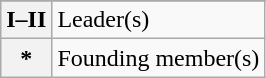<table class="wikitable">
<tr>
</tr>
<tr>
<th>I–II</th>
<td>Leader(s)</td>
</tr>
<tr>
<th>*</th>
<td>Founding member(s)</td>
</tr>
</table>
